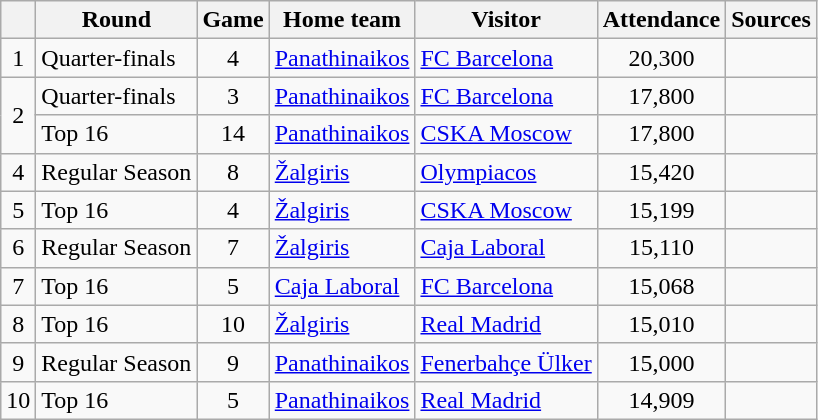<table class="wikitable" style="text-align:center">
<tr>
<th></th>
<th>Round</th>
<th>Game</th>
<th>Home team</th>
<th>Visitor</th>
<th>Attendance</th>
<th>Sources</th>
</tr>
<tr>
<td align="centre">1</td>
<td align="left">Quarter-finals</td>
<td>4</td>
<td align="left"> <a href='#'>Panathinaikos</a></td>
<td align="left"> <a href='#'>FC Barcelona</a></td>
<td align="centre">20,300</td>
<td></td>
</tr>
<tr>
<td align="centre" rowspan="2">2</td>
<td align="left">Quarter-finals</td>
<td>3</td>
<td align="left"> <a href='#'>Panathinaikos</a></td>
<td align="left"> <a href='#'>FC Barcelona</a></td>
<td align="centre">17,800</td>
<td></td>
</tr>
<tr>
<td align="left">Top 16</td>
<td>14</td>
<td align="left"> <a href='#'>Panathinaikos</a></td>
<td align="left"> <a href='#'>CSKA Moscow</a></td>
<td align="centre">17,800</td>
<td align="centre"></td>
</tr>
<tr>
<td align="centre">4</td>
<td align="left">Regular Season</td>
<td>8</td>
<td align="left"> <a href='#'>Žalgiris</a></td>
<td align="left"> <a href='#'>Olympiacos</a></td>
<td align="centre">15,420</td>
<td align="centre"></td>
</tr>
<tr>
<td align="centre">5</td>
<td align="left">Top 16</td>
<td>4</td>
<td align="left"> <a href='#'>Žalgiris</a></td>
<td align="left"> <a href='#'>CSKA Moscow</a></td>
<td align="centre">15,199</td>
<td align="centre"></td>
</tr>
<tr>
<td align="centre">6</td>
<td align="left">Regular Season</td>
<td>7</td>
<td align="left"> <a href='#'>Žalgiris</a></td>
<td align="left"> <a href='#'>Caja Laboral</a></td>
<td align="centre">15,110</td>
<td align="centre"></td>
</tr>
<tr>
<td align="centre">7</td>
<td align="left">Top 16</td>
<td>5</td>
<td align="left"> <a href='#'>Caja Laboral</a></td>
<td align="left"> <a href='#'>FC Barcelona</a></td>
<td align="centre">15,068</td>
<td align="centre"></td>
</tr>
<tr>
<td align="centre">8</td>
<td align="left">Top 16</td>
<td>10</td>
<td align="left"> <a href='#'>Žalgiris</a></td>
<td align="left"> <a href='#'>Real Madrid</a></td>
<td align="centre">15,010</td>
<td align="centre"></td>
</tr>
<tr>
<td align="centre">9</td>
<td align="left">Regular Season</td>
<td>9</td>
<td align="left"> <a href='#'>Panathinaikos</a></td>
<td align="left"> <a href='#'>Fenerbahçe Ülker</a></td>
<td align="centre">15,000</td>
<td align="centre"></td>
</tr>
<tr>
<td align="centre">10</td>
<td align="left">Top 16</td>
<td>5</td>
<td align="left"> <a href='#'>Panathinaikos</a></td>
<td align="left"> <a href='#'>Real Madrid</a></td>
<td align="centre">14,909</td>
<td align="centre"></td>
</tr>
</table>
